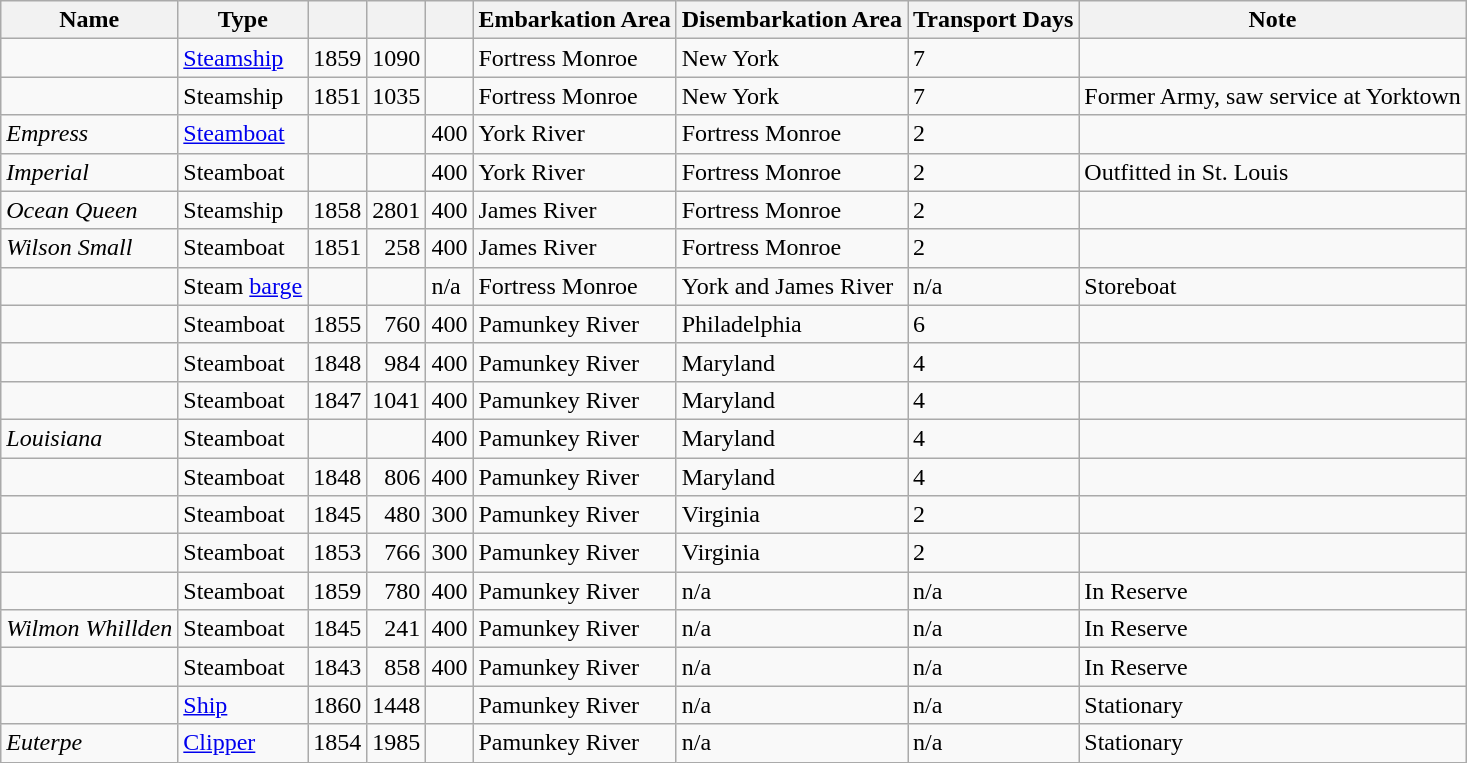<table class="wikitable">
<tr>
<th>Name</th>
<th>Type</th>
<th></th>
<th></th>
<th></th>
<th>Embarkation Area</th>
<th>Disembarkation Area</th>
<th>Transport Days</th>
<th>Note</th>
</tr>
<tr>
<td></td>
<td><a href='#'>Steamship</a></td>
<td>1859</td>
<td align=right>1090</td>
<td></td>
<td>Fortress Monroe</td>
<td>New York</td>
<td>7</td>
<td></td>
</tr>
<tr>
<td></td>
<td>Steamship</td>
<td>1851</td>
<td align=right>1035</td>
<td></td>
<td>Fortress Monroe</td>
<td>New York</td>
<td>7</td>
<td> Former Army, saw service at Yorktown</td>
</tr>
<tr>
<td><em>Empress</em></td>
<td><a href='#'>Steamboat</a></td>
<td></td>
<td align=right></td>
<td>400</td>
<td>York River</td>
<td>Fortress Monroe</td>
<td>2</td>
<td></td>
</tr>
<tr>
<td><em>Imperial</em></td>
<td>Steamboat</td>
<td></td>
<td align=right></td>
<td>400</td>
<td>York River</td>
<td>Fortress Monroe</td>
<td>2</td>
<td>Outfitted in St. Louis</td>
</tr>
<tr>
<td><em>Ocean Queen</em></td>
<td>Steamship</td>
<td>1858</td>
<td align=right>2801</td>
<td>400</td>
<td>James River</td>
<td>Fortress Monroe</td>
<td>2</td>
<td></td>
</tr>
<tr>
<td><em>Wilson Small</em></td>
<td>Steamboat</td>
<td>1851</td>
<td align=right>258</td>
<td>400</td>
<td>James River</td>
<td>Fortress Monroe</td>
<td>2</td>
<td></td>
</tr>
<tr>
<td></td>
<td>Steam <a href='#'>barge</a></td>
<td></td>
<td align=right></td>
<td>n/a</td>
<td>Fortress Monroe</td>
<td>York and James River</td>
<td>n/a</td>
<td>Storeboat</td>
</tr>
<tr>
<td></td>
<td>Steamboat</td>
<td>1855</td>
<td align=right>760</td>
<td>400</td>
<td>Pamunkey River</td>
<td>Philadelphia</td>
<td>6</td>
<td></td>
</tr>
<tr>
<td></td>
<td>Steamboat</td>
<td>1848</td>
<td align=right>984 </td>
<td>400</td>
<td>Pamunkey River</td>
<td>Maryland</td>
<td>4</td>
<td></td>
</tr>
<tr>
<td></td>
<td>Steamboat</td>
<td>1847</td>
<td align=right>1041 </td>
<td>400</td>
<td>Pamunkey River</td>
<td>Maryland</td>
<td>4</td>
<td></td>
</tr>
<tr>
<td><em>Louisiana</em></td>
<td>Steamboat</td>
<td></td>
<td align=right></td>
<td>400</td>
<td>Pamunkey River</td>
<td>Maryland</td>
<td>4</td>
<td></td>
</tr>
<tr>
<td></td>
<td>Steamboat</td>
<td>1848</td>
<td align=right>806</td>
<td>400</td>
<td>Pamunkey River</td>
<td>Maryland</td>
<td>4</td>
<td></td>
</tr>
<tr>
<td></td>
<td>Steamboat</td>
<td>1845</td>
<td align=right>480</td>
<td>300</td>
<td>Pamunkey River</td>
<td>Virginia</td>
<td>2</td>
<td></td>
</tr>
<tr>
<td></td>
<td>Steamboat</td>
<td>1853</td>
<td align=right>766</td>
<td>300</td>
<td>Pamunkey River</td>
<td>Virginia</td>
<td>2</td>
<td></td>
</tr>
<tr>
<td></td>
<td>Steamboat</td>
<td>1859</td>
<td align=right>780 </td>
<td>400</td>
<td>Pamunkey River</td>
<td>n/a</td>
<td>n/a</td>
<td> In Reserve</td>
</tr>
<tr>
<td><em>Wilmon Whillden</em></td>
<td>Steamboat</td>
<td>1845</td>
<td align=right>241</td>
<td>400</td>
<td>Pamunkey River</td>
<td>n/a</td>
<td>n/a</td>
<td> In Reserve</td>
</tr>
<tr>
<td></td>
<td>Steamboat</td>
<td>1843</td>
<td align=right>858</td>
<td>400</td>
<td>Pamunkey River</td>
<td>n/a</td>
<td>n/a</td>
<td> In Reserve</td>
</tr>
<tr>
<td></td>
<td><a href='#'>Ship</a></td>
<td>1860</td>
<td align=right>1448 </td>
<td></td>
<td>Pamunkey River</td>
<td>n/a</td>
<td>n/a</td>
<td> Stationary</td>
</tr>
<tr>
<td><em>Euterpe</em></td>
<td><a href='#'>Clipper</a></td>
<td>1854</td>
<td align=right>1985</td>
<td></td>
<td>Pamunkey River</td>
<td>n/a</td>
<td>n/a</td>
<td> Stationary</td>
</tr>
</table>
